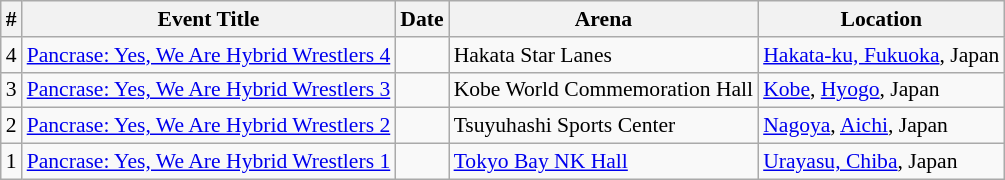<table class="sortable wikitable succession-box" style="font-size:90%;">
<tr>
<th scope="col">#</th>
<th scope="col">Event Title</th>
<th scope="col">Date</th>
<th scope="col">Arena</th>
<th scope="col">Location</th>
</tr>
<tr>
<td align=center>4</td>
<td><a href='#'>Pancrase: Yes, We Are Hybrid Wrestlers 4</a></td>
<td></td>
<td>Hakata Star Lanes</td>
<td><a href='#'>Hakata-ku, Fukuoka</a>, Japan</td>
</tr>
<tr>
<td align=center>3</td>
<td><a href='#'>Pancrase: Yes, We Are Hybrid Wrestlers 3</a></td>
<td></td>
<td>Kobe World Commemoration Hall</td>
<td><a href='#'>Kobe</a>, <a href='#'>Hyogo</a>, Japan</td>
</tr>
<tr>
<td align=center>2</td>
<td><a href='#'>Pancrase: Yes, We Are Hybrid Wrestlers 2</a></td>
<td></td>
<td>Tsuyuhashi Sports Center</td>
<td><a href='#'>Nagoya</a>, <a href='#'>Aichi</a>, Japan</td>
</tr>
<tr>
<td align=center>1</td>
<td><a href='#'>Pancrase: Yes, We Are Hybrid Wrestlers 1</a></td>
<td></td>
<td><a href='#'>Tokyo Bay NK Hall</a></td>
<td><a href='#'>Urayasu, Chiba</a>, Japan</td>
</tr>
</table>
